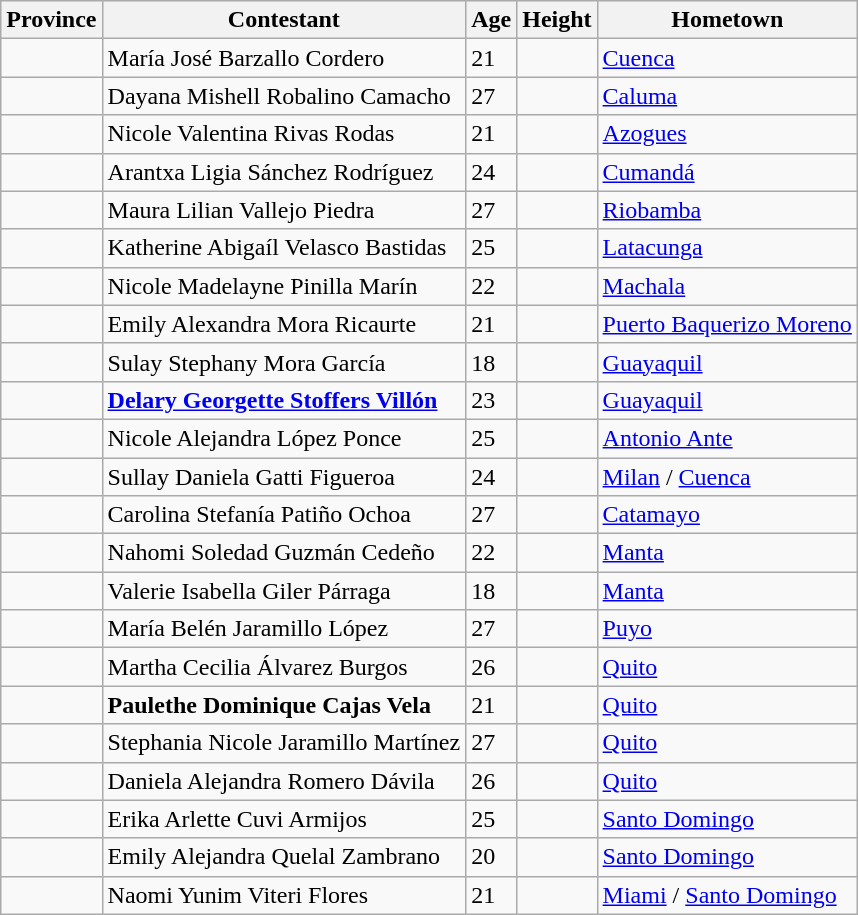<table class="wikitable sortable">
<tr>
<th>Province</th>
<th>Contestant</th>
<th>Age</th>
<th>Height</th>
<th>Hometown</th>
</tr>
<tr>
<td><strong></strong></td>
<td>María José Barzallo Cordero</td>
<td>21</td>
<td></td>
<td><a href='#'>Cuenca</a></td>
</tr>
<tr>
<td><strong></strong></td>
<td>Dayana Mishell Robalino Camacho</td>
<td>27</td>
<td></td>
<td><a href='#'>Caluma</a></td>
</tr>
<tr>
<td><strong></strong></td>
<td>Nicole Valentina Rivas Rodas</td>
<td>21</td>
<td></td>
<td><a href='#'>Azogues</a></td>
</tr>
<tr>
<td><strong></strong></td>
<td>Arantxa Ligia Sánchez Rodríguez</td>
<td>24</td>
<td></td>
<td><a href='#'>Cumandá</a></td>
</tr>
<tr>
<td><strong></strong></td>
<td>Maura Lilian Vallejo Piedra</td>
<td>27</td>
<td></td>
<td><a href='#'>Riobamba</a></td>
</tr>
<tr>
<td><strong></strong></td>
<td>Katherine Abigaíl Velasco Bastidas</td>
<td>25</td>
<td></td>
<td><a href='#'>Latacunga</a></td>
</tr>
<tr>
<td><strong></strong></td>
<td>Nicole Madelayne Pinilla Marín</td>
<td>22</td>
<td></td>
<td><a href='#'>Machala</a></td>
</tr>
<tr>
<td><strong></strong></td>
<td>Emily Alexandra Mora Ricaurte</td>
<td>21</td>
<td></td>
<td><a href='#'>Puerto Baquerizo Moreno</a></td>
</tr>
<tr>
<td><strong></strong></td>
<td>Sulay Stephany Mora García</td>
<td>18</td>
<td></td>
<td><a href='#'>Guayaquil</a></td>
</tr>
<tr>
<td><strong></strong></td>
<td><a href='#'><strong>Delary Georgette Stoffers Villón</strong></a></td>
<td>23</td>
<td></td>
<td><a href='#'>Guayaquil</a></td>
</tr>
<tr>
<td><strong></strong></td>
<td>Nicole Alejandra López Ponce</td>
<td>25</td>
<td></td>
<td><a href='#'>Antonio Ante</a></td>
</tr>
<tr>
<td><strong></strong></td>
<td>Sullay Daniela Gatti Figueroa</td>
<td>24</td>
<td></td>
<td><a href='#'>Milan</a> / <a href='#'>Cuenca</a></td>
</tr>
<tr>
<td><strong></strong></td>
<td>Carolina Stefanía Patiño Ochoa</td>
<td>27</td>
<td></td>
<td><a href='#'>Catamayo</a></td>
</tr>
<tr>
<td><strong></strong></td>
<td>Nahomi Soledad Guzmán Cedeño</td>
<td>22</td>
<td></td>
<td><a href='#'>Manta</a></td>
</tr>
<tr>
<td><strong></strong></td>
<td>Valerie Isabella Giler Párraga</td>
<td>18</td>
<td></td>
<td><a href='#'>Manta</a></td>
</tr>
<tr>
<td><strong></strong></td>
<td>María Belén Jaramillo López</td>
<td>27</td>
<td></td>
<td><a href='#'>Puyo</a></td>
</tr>
<tr>
<td><strong></strong></td>
<td>Martha Cecilia Álvarez Burgos</td>
<td>26</td>
<td></td>
<td><a href='#'>Quito</a></td>
</tr>
<tr>
<td><strong></strong></td>
<td><strong>Paulethe Dominique Cajas Vela</strong></td>
<td>21</td>
<td></td>
<td><a href='#'>Quito</a></td>
</tr>
<tr>
<td><strong></strong></td>
<td>Stephania Nicole Jaramillo Martínez</td>
<td>27</td>
<td></td>
<td><a href='#'>Quito</a></td>
</tr>
<tr>
<td><strong></strong></td>
<td>Daniela Alejandra Romero Dávila</td>
<td>26</td>
<td></td>
<td><a href='#'>Quito</a></td>
</tr>
<tr>
<td><strong></strong></td>
<td>Erika Arlette Cuvi Armijos</td>
<td>25</td>
<td></td>
<td><a href='#'>Santo Domingo</a></td>
</tr>
<tr>
<td><strong></strong></td>
<td>Emily Alejandra Quelal Zambrano</td>
<td>20</td>
<td></td>
<td><a href='#'>Santo Domingo</a></td>
</tr>
<tr>
<td><strong></strong></td>
<td>Naomi Yunim Viteri Flores</td>
<td>21</td>
<td></td>
<td><a href='#'>Miami</a> / <a href='#'>Santo Domingo</a></td>
</tr>
</table>
